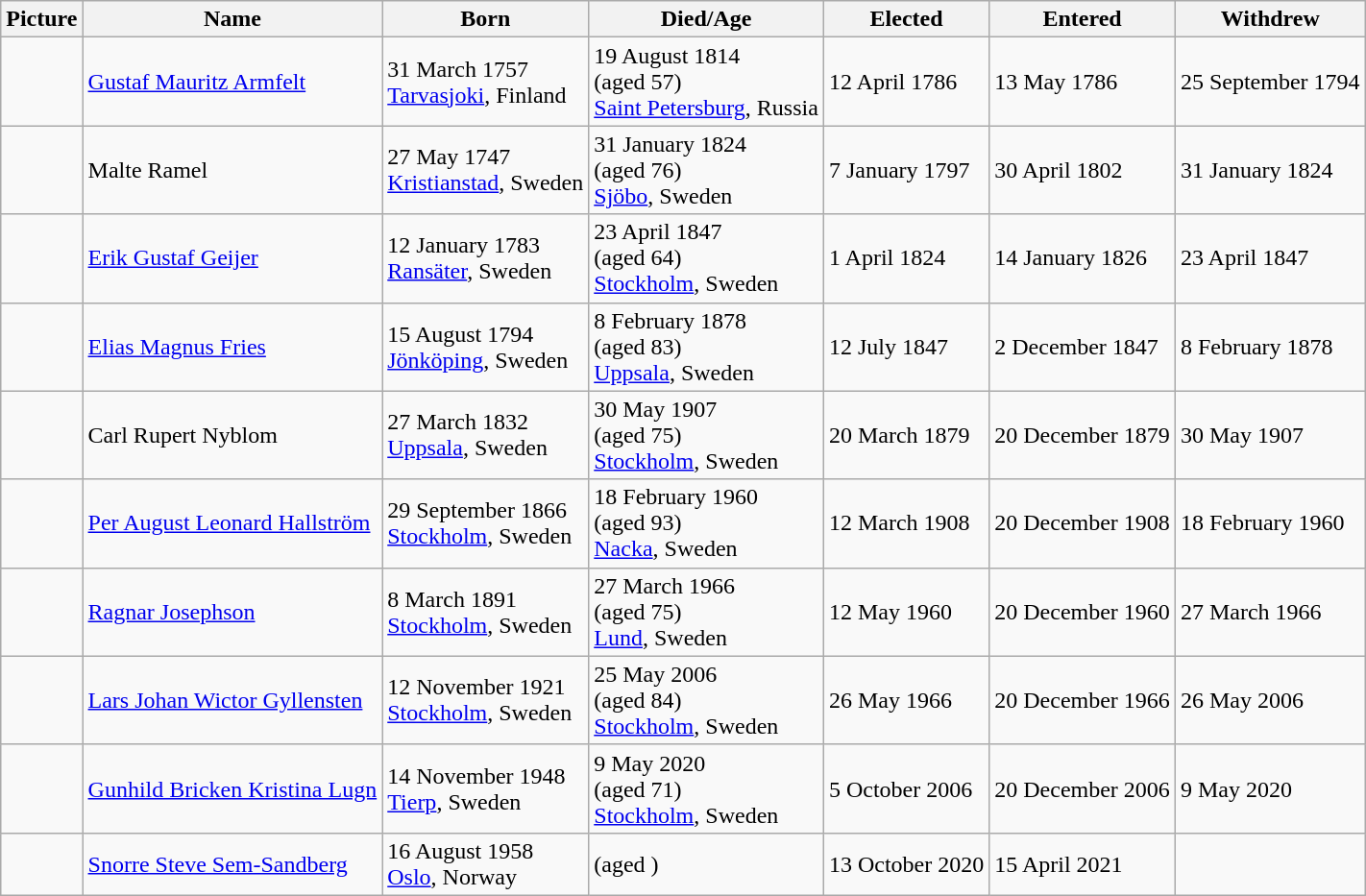<table class="wikitable sortable">
<tr>
<th>Picture</th>
<th>Name</th>
<th>Born</th>
<th>Died/Age</th>
<th>Elected</th>
<th>Entered</th>
<th>Withdrew</th>
</tr>
<tr>
<td></td>
<td><a href='#'>Gustaf Mauritz Armfelt</a></td>
<td>31 March 1757 <br> <a href='#'>Tarvasjoki</a>, Finland</td>
<td>19 August 1814 <br> (aged 57) <br> <a href='#'>Saint Petersburg</a>, Russia</td>
<td>12 April 1786</td>
<td>13 May 1786</td>
<td>25 September 1794</td>
</tr>
<tr>
<td></td>
<td>Malte Ramel</td>
<td>27 May 1747 <br> <a href='#'>Kristianstad</a>, Sweden</td>
<td>31 January 1824 <br> (aged 76) <br> <a href='#'>Sjöbo</a>, Sweden</td>
<td>7 January 1797</td>
<td>30 April 1802</td>
<td>31 January 1824</td>
</tr>
<tr>
<td></td>
<td><a href='#'>Erik Gustaf Geijer</a></td>
<td>12 January 1783 <br> <a href='#'>Ransäter</a>, Sweden</td>
<td>23 April 1847 <br> (aged 64) <br> <a href='#'>Stockholm</a>, Sweden</td>
<td>1 April 1824</td>
<td>14 January 1826</td>
<td>23 April 1847</td>
</tr>
<tr>
<td></td>
<td><a href='#'>Elias Magnus Fries</a></td>
<td>15 August 1794 <br> <a href='#'>Jönköping</a>, Sweden</td>
<td>8 February 1878 <br> (aged 83) <br> <a href='#'>Uppsala</a>, Sweden</td>
<td>12 July 1847</td>
<td>2 December 1847</td>
<td>8 February 1878</td>
</tr>
<tr>
<td></td>
<td>Carl Rupert Nyblom</td>
<td>27 March 1832 <br> <a href='#'>Uppsala</a>, Sweden</td>
<td>30 May 1907 <br> (aged 75) <br> <a href='#'>Stockholm</a>, Sweden</td>
<td>20 March 1879</td>
<td>20 December 1879</td>
<td>30 May 1907</td>
</tr>
<tr>
<td></td>
<td><a href='#'>Per August Leonard Hallström</a></td>
<td>29 September 1866 <br> <a href='#'>Stockholm</a>, Sweden</td>
<td>18 February 1960 <br> (aged 93) <br> <a href='#'>Nacka</a>, Sweden</td>
<td>12 March 1908</td>
<td>20 December 1908</td>
<td>18 February 1960</td>
</tr>
<tr>
<td></td>
<td><a href='#'>Ragnar Josephson</a></td>
<td>8 March 1891 <br> <a href='#'>Stockholm</a>, Sweden</td>
<td>27 March 1966 <br> (aged 75) <br> <a href='#'>Lund</a>, Sweden</td>
<td>12 May 1960</td>
<td>20 December 1960</td>
<td>27 March 1966</td>
</tr>
<tr>
<td></td>
<td><a href='#'>Lars Johan Wictor Gyllensten</a></td>
<td>12 November 1921 <br> <a href='#'>Stockholm</a>, Sweden</td>
<td>25 May 2006 <br> (aged 84) <br> <a href='#'>Stockholm</a>, Sweden</td>
<td>26 May 1966</td>
<td>20 December 1966</td>
<td>26 May 2006</td>
</tr>
<tr>
<td></td>
<td><a href='#'>Gunhild Bricken Kristina Lugn</a></td>
<td>14 November 1948 <br> <a href='#'>Tierp</a>, Sweden</td>
<td>9 May 2020 <br> (aged 71) <br> <a href='#'>Stockholm</a>, Sweden</td>
<td>5 October 2006</td>
<td>20 December 2006</td>
<td>9 May 2020</td>
</tr>
<tr>
<td></td>
<td><a href='#'>Snorre Steve Sem-Sandberg</a></td>
<td>16 August 1958 <br> <a href='#'>Oslo</a>, Norway</td>
<td>(aged )</td>
<td>13 October 2020</td>
<td>15 April 2021</td>
<td></td>
</tr>
</table>
